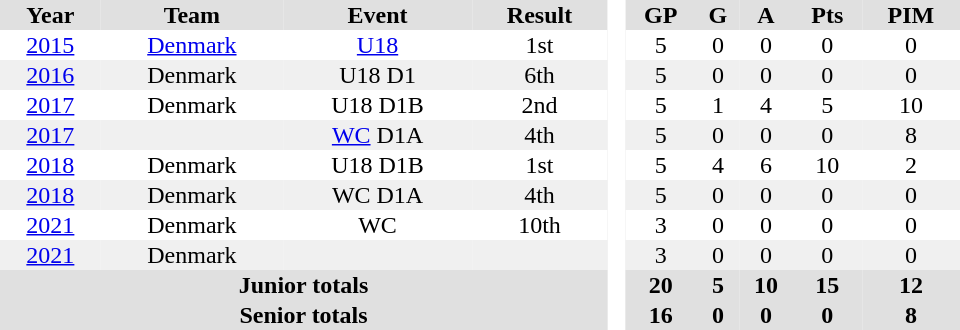<table border="0" cellpadding="1" cellspacing="0" style="text-align:center; width:40em">
<tr ALIGN="centre" bgcolor="#e0e0e0">
<th>Year</th>
<th>Team</th>
<th>Event</th>
<th>Result</th>
<th rowspan="95" bgcolor="#ffffff"> </th>
<th>GP</th>
<th>G</th>
<th>A</th>
<th>Pts</th>
<th>PIM</th>
</tr>
<tr>
<td><a href='#'>2015</a></td>
<td><a href='#'>Denmark</a></td>
<td><a href='#'>U18</a> </td>
<td>1st</td>
<td>5</td>
<td>0</td>
<td>0</td>
<td>0</td>
<td>0</td>
</tr>
<tr bgcolor="#f0f0f0">
<td><a href='#'>2016</a></td>
<td>Denmark</td>
<td>U18 D1</td>
<td>6th</td>
<td>5</td>
<td>0</td>
<td>0</td>
<td>0</td>
<td>0</td>
</tr>
<tr>
<td><a href='#'>2017</a></td>
<td>Denmark</td>
<td>U18 D1B</td>
<td>2nd</td>
<td>5</td>
<td>1</td>
<td>4</td>
<td>5</td>
<td>10</td>
</tr>
<tr bgcolor="#f0f0f0">
<td><a href='#'>2017</a></td>
<td></td>
<td><a href='#'>WC</a> D1A</td>
<td>4th</td>
<td>5</td>
<td>0</td>
<td>0</td>
<td>0</td>
<td>8</td>
</tr>
<tr>
<td><a href='#'>2018</a></td>
<td>Denmark</td>
<td>U18 D1B</td>
<td>1st</td>
<td>5</td>
<td>4</td>
<td>6</td>
<td>10</td>
<td>2</td>
</tr>
<tr bgcolor="#f0f0f0">
<td><a href='#'>2018</a></td>
<td>Denmark</td>
<td>WC D1A</td>
<td>4th</td>
<td>5</td>
<td>0</td>
<td>0</td>
<td>0</td>
<td>0</td>
</tr>
<tr>
<td><a href='#'>2021</a></td>
<td>Denmark</td>
<td>WC</td>
<td>10th</td>
<td>3</td>
<td>0</td>
<td>0</td>
<td>0</td>
<td>0</td>
</tr>
<tr bgcolor="#f0f0f0">
<td><a href='#'>2021</a></td>
<td>Denmark</td>
<td></td>
<td></td>
<td>3</td>
<td>0</td>
<td>0</td>
<td>0</td>
<td>0</td>
</tr>
<tr align="centre" bgcolor="#e0e0e0">
<th colspan="4">Junior totals</th>
<th>20</th>
<th>5</th>
<th>10</th>
<th>15</th>
<th>12</th>
</tr>
<tr align="centre" bgcolor="#e0e0e0">
<th colspan="4">Senior totals</th>
<th>16</th>
<th>0</th>
<th>0</th>
<th>0</th>
<th>8</th>
</tr>
</table>
